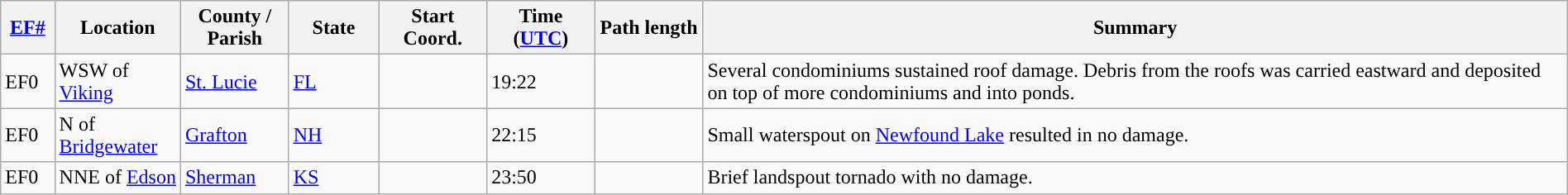<table class="wikitable sortable" style="width:100%;">
<tr>
<th scope="col"  style="width:3%; text-align:center;"><a href='#'>EF#</a></th>
<th scope="col"  style="width:7%; text-align:center;" class="unsortable">Location</th>
<th scope="col"  style="width:6%; text-align:center;" class="unsortable">County / Parish</th>
<th scope="col"  style="width:5%; text-align:center;">State</th>
<th scope="col"  style="width:6%; text-align:center;">Start Coord.</th>
<th scope="col"  style="width:6%; text-align:center;">Time (<a href='#'>UTC</a>)</th>
<th scope="col"  style="width:6%; text-align:center;">Path length</th>
<th scope="col" class="unsortable" style="width:48%; text-align:center;">Summary</th>
</tr>
<tr>
<td>EF0</td>
<td>WSW of <a href='#'>Viking</a></td>
<td><a href='#'>St. Lucie</a></td>
<td><a href='#'>FL</a></td>
<td></td>
<td>19:22</td>
<td></td>
<td>Several condominiums sustained roof damage. Debris from the roofs was carried eastward and deposited on top of more condominiums and into ponds.</td>
</tr>
<tr>
<td>EF0</td>
<td>N of <a href='#'>Bridgewater</a></td>
<td><a href='#'>Grafton</a></td>
<td><a href='#'>NH</a></td>
<td></td>
<td>22:15</td>
<td></td>
<td>Small waterspout on <a href='#'>Newfound Lake</a> resulted in no damage.</td>
</tr>
<tr>
<td>EF0</td>
<td>NNE of <a href='#'>Edson</a></td>
<td><a href='#'>Sherman</a></td>
<td><a href='#'>KS</a></td>
<td></td>
<td>23:50</td>
<td></td>
<td>Brief landspout tornado with no damage.</td>
</tr>
</table>
